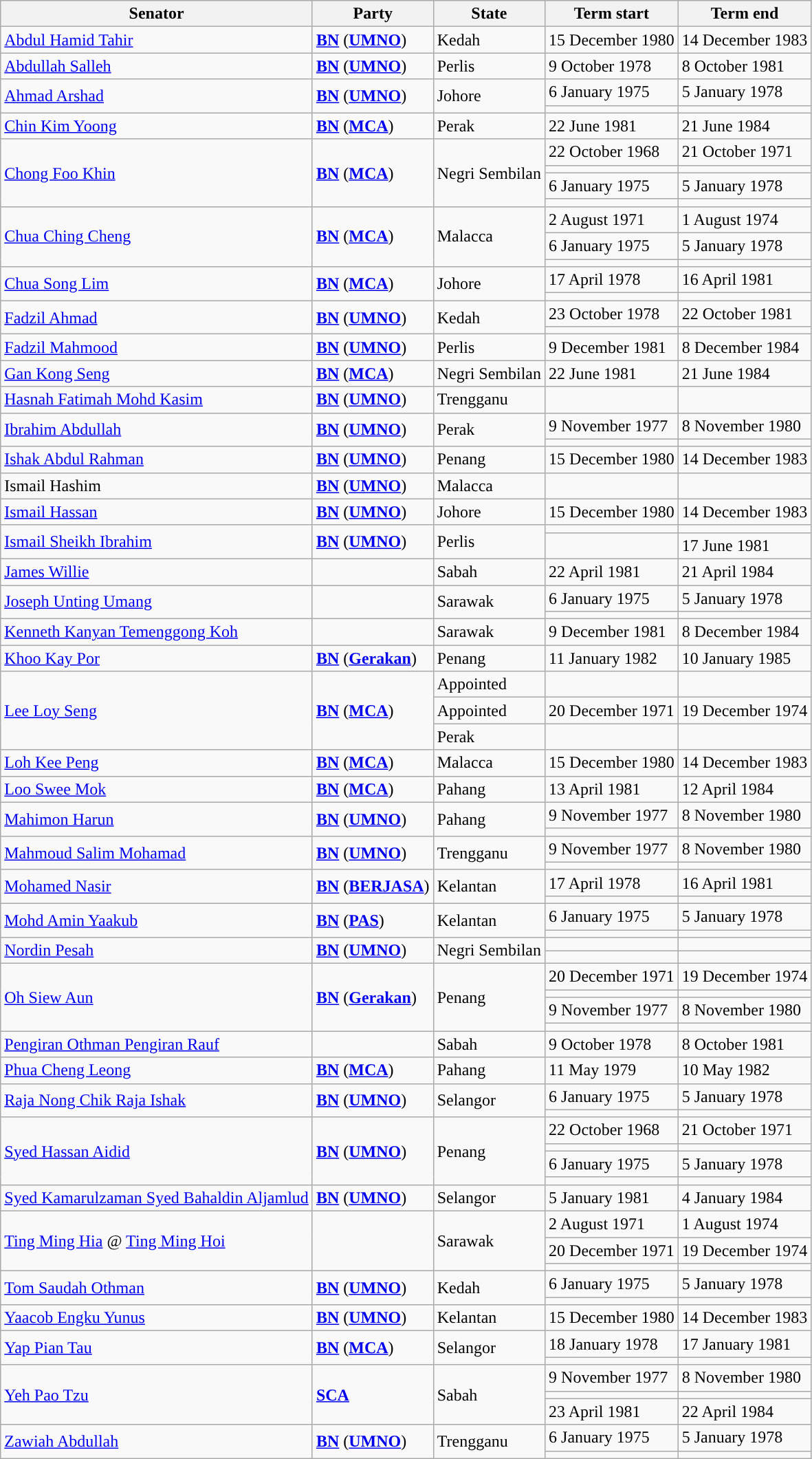<table class="wikitable sortable">
<tr>
<th>Senator</th>
<th>Party</th>
<th>State</th>
<th>Term start</th>
<th>Term end</th>
</tr>
<tr>
<td><a href='#'>Abdul Hamid Tahir</a></td>
<td><strong><a href='#'>BN</a></strong> (<strong><a href='#'>UMNO</a></strong>)</td>
<td>Kedah</td>
<td>15 December 1980</td>
<td>14 December 1983</td>
</tr>
<tr>
<td><a href='#'>Abdullah Salleh</a></td>
<td><strong><a href='#'>BN</a></strong> (<strong><a href='#'>UMNO</a></strong>)</td>
<td>Perlis</td>
<td>9 October 1978</td>
<td>8 October 1981</td>
</tr>
<tr>
<td rowspan=2><a href='#'>Ahmad Arshad</a></td>
<td rowspan=2><strong><a href='#'>BN</a></strong> (<strong><a href='#'>UMNO</a></strong>)</td>
<td rowspan=2>Johore</td>
<td>6 January 1975</td>
<td>5 January 1978</td>
</tr>
<tr>
<td></td>
<td></td>
</tr>
<tr>
<td><a href='#'>Chin Kim Yoong</a></td>
<td><strong><a href='#'>BN</a></strong> (<strong><a href='#'>MCA</a></strong>)</td>
<td>Perak</td>
<td>22 June 1981</td>
<td>21 June 1984</td>
</tr>
<tr>
<td rowspan=4><a href='#'>Chong Foo Khin</a></td>
<td rowspan=4><strong><a href='#'>BN</a></strong> (<strong><a href='#'>MCA</a></strong>)</td>
<td rowspan=4>Negri Sembilan</td>
<td>22 October 1968</td>
<td>21 October 1971</td>
</tr>
<tr>
<td></td>
<td></td>
</tr>
<tr>
<td>6 January 1975</td>
<td>5 January 1978</td>
</tr>
<tr>
<td></td>
<td></td>
</tr>
<tr>
<td rowspan=3><a href='#'>Chua Ching Cheng</a></td>
<td rowspan=3><strong><a href='#'>BN</a></strong> (<strong><a href='#'>MCA</a></strong>)</td>
<td rowspan=3>Malacca</td>
<td>2 August 1971</td>
<td>1 August 1974</td>
</tr>
<tr>
<td>6 January 1975</td>
<td>5 January 1978</td>
</tr>
<tr>
<td></td>
<td></td>
</tr>
<tr>
<td rowspan=2><a href='#'>Chua Song Lim</a></td>
<td rowspan=2><strong><a href='#'>BN</a></strong> (<strong><a href='#'>MCA</a></strong>)</td>
<td rowspan=2>Johore</td>
<td>17 April 1978</td>
<td>16 April 1981</td>
</tr>
<tr>
<td></td>
<td></td>
</tr>
<tr>
<td rowspan=2><a href='#'>Fadzil Ahmad</a></td>
<td rowspan=2><strong><a href='#'>BN</a></strong> (<strong><a href='#'>UMNO</a></strong>)</td>
<td rowspan=2>Kedah</td>
<td>23 October 1978</td>
<td>22 October 1981</td>
</tr>
<tr>
<td></td>
<td></td>
</tr>
<tr>
<td><a href='#'>Fadzil Mahmood</a></td>
<td><strong><a href='#'>BN</a></strong> (<strong><a href='#'>UMNO</a></strong>)</td>
<td>Perlis</td>
<td>9 December 1981</td>
<td>8 December 1984</td>
</tr>
<tr>
<td><a href='#'>Gan Kong Seng</a></td>
<td><strong><a href='#'>BN</a></strong> (<strong><a href='#'>MCA</a></strong>)</td>
<td>Negri Sembilan</td>
<td>22 June 1981</td>
<td>21 June 1984</td>
</tr>
<tr>
<td><a href='#'>Hasnah Fatimah Mohd Kasim</a></td>
<td><strong><a href='#'>BN</a></strong> (<strong><a href='#'>UMNO</a></strong>)</td>
<td>Trengganu</td>
<td></td>
<td></td>
</tr>
<tr>
<td rowspan=2><a href='#'>Ibrahim Abdullah</a></td>
<td rowspan=2><strong><a href='#'>BN</a></strong> (<strong><a href='#'>UMNO</a></strong>)</td>
<td rowspan=2>Perak</td>
<td>9 November 1977</td>
<td>8 November 1980</td>
</tr>
<tr>
<td></td>
<td></td>
</tr>
<tr>
<td><a href='#'>Ishak Abdul Rahman</a></td>
<td><strong><a href='#'>BN</a></strong> (<strong><a href='#'>UMNO</a></strong>)</td>
<td>Penang</td>
<td>15 December 1980</td>
<td>14 December 1983</td>
</tr>
<tr>
<td>Ismail Hashim</td>
<td><strong><a href='#'>BN</a></strong> (<strong><a href='#'>UMNO</a></strong>)</td>
<td>Malacca</td>
<td></td>
<td></td>
</tr>
<tr>
<td><a href='#'>Ismail Hassan</a></td>
<td><strong><a href='#'>BN</a></strong> (<strong><a href='#'>UMNO</a></strong>)</td>
<td>Johore</td>
<td>15 December 1980</td>
<td>14 December 1983</td>
</tr>
<tr>
<td rowspan=2><a href='#'>Ismail Sheikh Ibrahim</a></td>
<td rowspan=2><strong><a href='#'>BN</a></strong> (<strong><a href='#'>UMNO</a></strong>)</td>
<td rowspan=2>Perlis</td>
<td></td>
<td></td>
</tr>
<tr>
<td></td>
<td>17 June 1981</td>
</tr>
<tr>
<td><a href='#'>James Willie</a></td>
<td></td>
<td>Sabah</td>
<td>22 April 1981</td>
<td>21 April 1984</td>
</tr>
<tr>
<td rowspan=2><a href='#'>Joseph Unting Umang</a></td>
<td rowspan=2></td>
<td rowspan=2>Sarawak</td>
<td>6 January 1975</td>
<td>5 January 1978</td>
</tr>
<tr>
<td></td>
<td></td>
</tr>
<tr>
<td><a href='#'>Kenneth Kanyan Temenggong Koh</a></td>
<td></td>
<td>Sarawak</td>
<td>9 December 1981</td>
<td>8 December 1984</td>
</tr>
<tr>
<td><a href='#'>Khoo Kay Por</a></td>
<td><strong><a href='#'>BN</a></strong> (<strong><a href='#'>Gerakan</a></strong>)</td>
<td>Penang</td>
<td>11 January 1982</td>
<td>10 January 1985</td>
</tr>
<tr>
<td rowspan=3><a href='#'>Lee Loy Seng</a></td>
<td rowspan=3><strong><a href='#'>BN</a></strong> (<strong><a href='#'>MCA</a></strong>)</td>
<td>Appointed</td>
<td></td>
<td></td>
</tr>
<tr>
<td>Appointed</td>
<td>20 December 1971</td>
<td>19 December 1974</td>
</tr>
<tr>
<td>Perak</td>
<td></td>
<td></td>
</tr>
<tr>
<td><a href='#'>Loh Kee Peng</a></td>
<td><strong><a href='#'>BN</a></strong> (<strong><a href='#'>MCA</a></strong>)</td>
<td>Malacca</td>
<td>15 December 1980</td>
<td>14 December 1983</td>
</tr>
<tr>
<td><a href='#'>Loo Swee Mok</a></td>
<td><strong><a href='#'>BN</a></strong> (<strong><a href='#'>MCA</a></strong>)</td>
<td>Pahang</td>
<td>13 April 1981</td>
<td>12 April 1984</td>
</tr>
<tr>
<td rowspan=2><a href='#'>Mahimon Harun</a></td>
<td rowspan=2><strong><a href='#'>BN</a></strong> (<strong><a href='#'>UMNO</a></strong>)</td>
<td rowspan=2>Pahang</td>
<td>9 November 1977</td>
<td>8 November 1980</td>
</tr>
<tr>
<td></td>
<td></td>
</tr>
<tr>
<td rowspan=2><a href='#'>Mahmoud Salim Mohamad</a></td>
<td rowspan=2><strong><a href='#'>BN</a></strong> (<strong><a href='#'>UMNO</a></strong>)</td>
<td rowspan=2>Trengganu</td>
<td>9 November 1977</td>
<td>8 November 1980</td>
</tr>
<tr>
<td></td>
<td></td>
</tr>
<tr>
<td rowspan=2><a href='#'>Mohamed Nasir</a></td>
<td rowspan=2><strong><a href='#'>BN</a></strong> (<strong><a href='#'>BERJASA</a></strong>)</td>
<td rowspan=2>Kelantan</td>
<td>17 April 1978</td>
<td>16 April 1981</td>
</tr>
<tr>
<td></td>
<td></td>
</tr>
<tr>
<td rowspan=2><a href='#'>Mohd Amin Yaakub</a></td>
<td rowspan=2><strong><a href='#'>BN</a></strong> (<strong><a href='#'>PAS</a></strong>)</td>
<td rowspan=2>Kelantan</td>
<td>6 January 1975</td>
<td>5 January 1978</td>
</tr>
<tr>
<td></td>
<td></td>
</tr>
<tr>
<td rowspan=2><a href='#'>Nordin Pesah</a></td>
<td rowspan=2><strong><a href='#'>BN</a></strong> (<strong><a href='#'>UMNO</a></strong>)</td>
<td rowspan=2>Negri Sembilan</td>
<td></td>
<td></td>
</tr>
<tr>
<td></td>
<td></td>
</tr>
<tr>
<td rowspan=4><a href='#'>Oh Siew Aun</a></td>
<td rowspan=4><strong><a href='#'>BN</a></strong> (<strong><a href='#'>Gerakan</a></strong>)</td>
<td rowspan=4>Penang</td>
<td>20 December 1971</td>
<td>19 December 1974</td>
</tr>
<tr>
<td></td>
<td></td>
</tr>
<tr>
<td>9 November 1977</td>
<td>8 November 1980</td>
</tr>
<tr>
<td></td>
<td></td>
</tr>
<tr>
<td><a href='#'>Pengiran Othman Pengiran Rauf</a></td>
<td></td>
<td>Sabah</td>
<td>9 October 1978</td>
<td>8 October 1981</td>
</tr>
<tr>
<td><a href='#'>Phua Cheng Leong</a></td>
<td><strong><a href='#'>BN</a></strong> (<strong><a href='#'>MCA</a></strong>)</td>
<td>Pahang</td>
<td>11 May 1979</td>
<td>10 May 1982</td>
</tr>
<tr>
<td rowspan=2><a href='#'>Raja Nong Chik Raja Ishak</a></td>
<td rowspan=2><strong><a href='#'>BN</a></strong> (<strong><a href='#'>UMNO</a></strong>)</td>
<td rowspan=2>Selangor</td>
<td>6 January 1975</td>
<td>5 January 1978</td>
</tr>
<tr>
<td></td>
<td></td>
</tr>
<tr>
<td rowspan=4><a href='#'>Syed Hassan Aidid</a></td>
<td rowspan=4><strong><a href='#'>BN</a></strong> (<strong><a href='#'>UMNO</a></strong>)</td>
<td rowspan=4>Penang</td>
<td>22 October 1968</td>
<td>21 October 1971</td>
</tr>
<tr>
<td></td>
<td></td>
</tr>
<tr>
<td>6 January 1975</td>
<td>5 January 1978</td>
</tr>
<tr>
<td></td>
<td></td>
</tr>
<tr>
<td><a href='#'>Syed Kamarulzaman Syed Bahaldin Aljamlud</a></td>
<td><strong><a href='#'>BN</a></strong> (<strong><a href='#'>UMNO</a></strong>)</td>
<td>Selangor</td>
<td>5 January 1981</td>
<td>4 January 1984</td>
</tr>
<tr>
<td rowspan=3><a href='#'>Ting Ming Hia</a> @ <a href='#'>Ting Ming Hoi</a></td>
<td rowspan=3></td>
<td rowspan=3>Sarawak</td>
<td>2 August 1971</td>
<td>1 August 1974</td>
</tr>
<tr>
<td>20 December 1971</td>
<td>19 December 1974</td>
</tr>
<tr>
<td></td>
<td></td>
</tr>
<tr>
<td rowspan=2><a href='#'>Tom Saudah Othman</a></td>
<td rowspan=2><strong><a href='#'>BN</a></strong> (<strong><a href='#'>UMNO</a></strong>)</td>
<td rowspan=2>Kedah</td>
<td>6 January 1975</td>
<td>5 January 1978</td>
</tr>
<tr>
<td></td>
<td></td>
</tr>
<tr>
<td><a href='#'>Yaacob Engku Yunus</a></td>
<td><strong><a href='#'>BN</a></strong> (<strong><a href='#'>UMNO</a></strong>)</td>
<td>Kelantan</td>
<td>15 December 1980</td>
<td>14 December 1983</td>
</tr>
<tr>
<td rowspan=2><a href='#'>Yap Pian Tau</a></td>
<td rowspan=2><strong><a href='#'>BN</a></strong> (<strong><a href='#'>MCA</a></strong>)</td>
<td rowspan=2>Selangor</td>
<td>18 January 1978</td>
<td>17 January 1981</td>
</tr>
<tr>
<td></td>
<td></td>
</tr>
<tr>
<td rowspan=3><a href='#'>Yeh Pao Tzu</a></td>
<td rowspan=3><strong><a href='#'>SCA</a></strong></td>
<td rowspan=3>Sabah</td>
<td>9 November 1977</td>
<td>8 November 1980</td>
</tr>
<tr>
<td></td>
<td></td>
</tr>
<tr>
<td>23 April 1981</td>
<td>22 April 1984</td>
</tr>
<tr>
<td rowspan=2><a href='#'>Zawiah Abdullah</a></td>
<td rowspan=2><strong><a href='#'>BN</a></strong> (<strong><a href='#'>UMNO</a></strong>)</td>
<td rowspan=2>Trengganu</td>
<td>6 January 1975</td>
<td>5 January 1978</td>
</tr>
<tr>
<td></td>
<td></td>
</tr>
</table>
